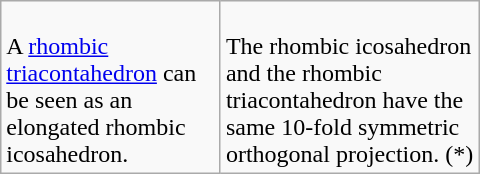<table class=wikitable width=320>
<tr>
<td><br>A <a href='#'>rhombic triacontahedron</a> can be seen as an elongated rhombic icosahedron.</td>
<td><br>The rhombic icosahedron and the rhombic triacontahedron have the same 10-fold symmetric orthogonal projection. (*)</td>
</tr>
</table>
